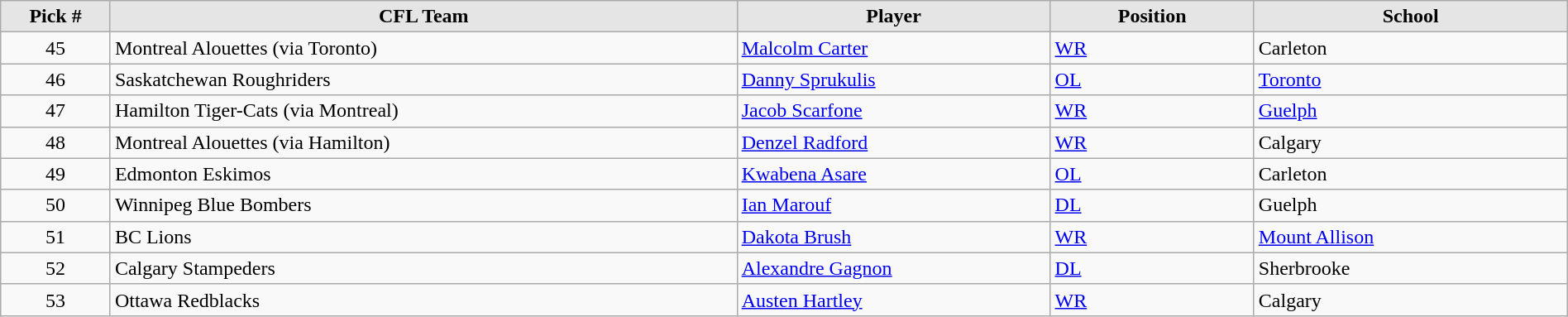<table class="wikitable" style="width: 100%">
<tr>
<th style="background:#E5E5E5;" width=7%>Pick #</th>
<th width=40% style="background:#E5E5E5;">CFL Team</th>
<th width=20% style="background:#E5E5E5;">Player</th>
<th width=13% style="background:#E5E5E5;">Position</th>
<th width=20% style="background:#E5E5E5;">School</th>
</tr>
<tr>
<td align=center>45</td>
<td>Montreal Alouettes (via Toronto)</td>
<td><a href='#'>Malcolm Carter</a></td>
<td><a href='#'>WR</a></td>
<td>Carleton</td>
</tr>
<tr>
<td align=center>46</td>
<td>Saskatchewan Roughriders</td>
<td><a href='#'>Danny Sprukulis</a></td>
<td><a href='#'>OL</a></td>
<td><a href='#'>Toronto</a></td>
</tr>
<tr>
<td align=center>47</td>
<td>Hamilton Tiger-Cats (via Montreal)</td>
<td><a href='#'>Jacob Scarfone</a></td>
<td><a href='#'>WR</a></td>
<td><a href='#'>Guelph</a></td>
</tr>
<tr>
<td align=center>48</td>
<td>Montreal Alouettes (via Hamilton)</td>
<td><a href='#'>Denzel Radford</a></td>
<td><a href='#'>WR</a></td>
<td>Calgary</td>
</tr>
<tr>
<td align=center>49</td>
<td>Edmonton Eskimos</td>
<td><a href='#'>Kwabena Asare</a></td>
<td><a href='#'>OL</a></td>
<td>Carleton</td>
</tr>
<tr>
<td align=center>50</td>
<td>Winnipeg Blue Bombers</td>
<td><a href='#'>Ian Marouf</a></td>
<td><a href='#'>DL</a></td>
<td>Guelph</td>
</tr>
<tr>
<td align=center>51</td>
<td>BC Lions</td>
<td><a href='#'>Dakota Brush</a></td>
<td><a href='#'>WR</a></td>
<td><a href='#'>Mount Allison</a></td>
</tr>
<tr>
<td align=center>52</td>
<td>Calgary Stampeders</td>
<td><a href='#'>Alexandre Gagnon</a></td>
<td><a href='#'>DL</a></td>
<td>Sherbrooke</td>
</tr>
<tr>
<td align=center>53</td>
<td>Ottawa Redblacks</td>
<td><a href='#'>Austen Hartley</a></td>
<td><a href='#'>WR</a></td>
<td>Calgary</td>
</tr>
</table>
